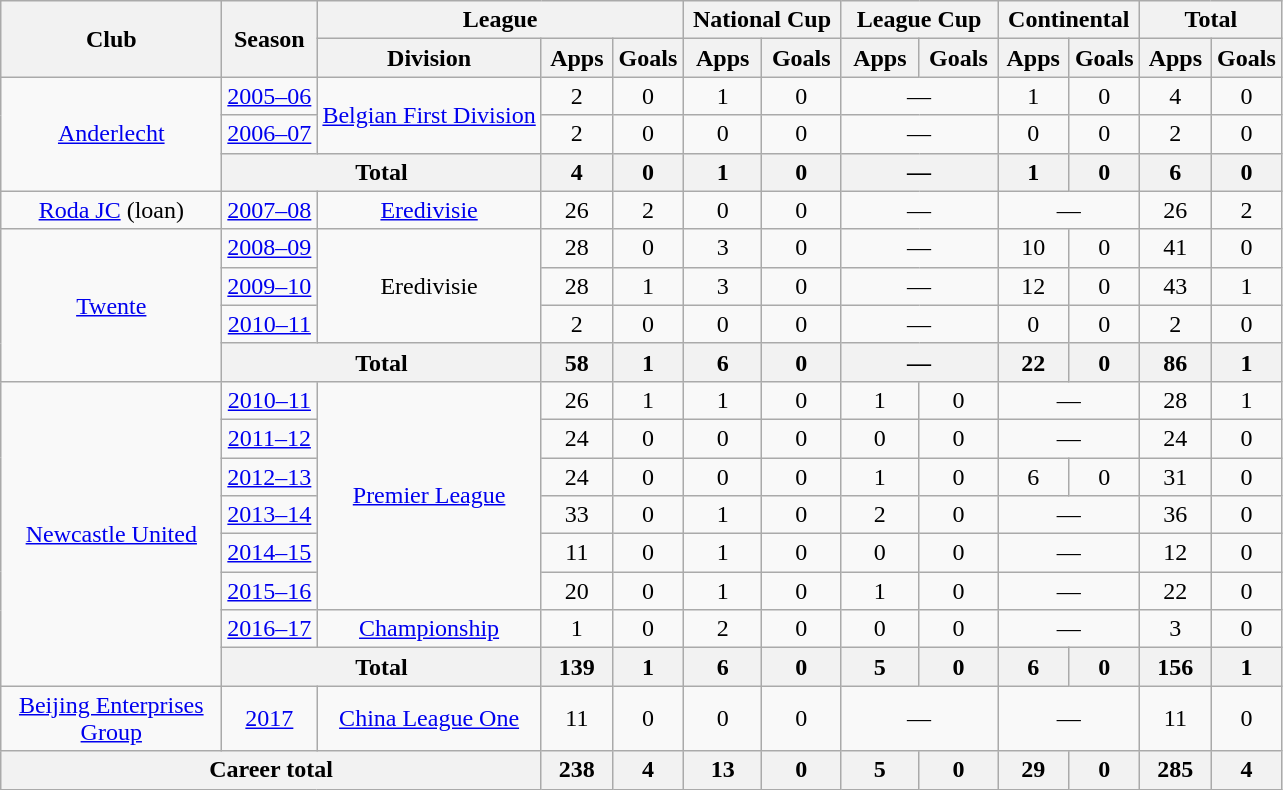<table class="wikitable" style="text-align:center">
<tr>
<th rowspan=2 width="140">Club</th>
<th rowspan="2">Season</th>
<th colspan="3">League</th>
<th colspan="2">National Cup</th>
<th colspan="2">League Cup</th>
<th colspan="2">Continental</th>
<th colspan="2">Total</th>
</tr>
<tr>
<th>Division</th>
<th width="40">Apps</th>
<th width="40">Goals</th>
<th width="45">Apps</th>
<th width="45">Goals</th>
<th width="45">Apps</th>
<th width="45">Goals</th>
<th width="40">Apps</th>
<th width="40">Goals</th>
<th width="40">Apps</th>
<th width="40">Goals</th>
</tr>
<tr>
<td rowspan="3"><a href='#'>Anderlecht</a></td>
<td><a href='#'>2005–06</a></td>
<td rowspan="2"><a href='#'>Belgian First Division</a></td>
<td>2</td>
<td>0</td>
<td>1</td>
<td>0</td>
<td colspan="2">—</td>
<td>1</td>
<td>0</td>
<td>4</td>
<td>0</td>
</tr>
<tr>
<td><a href='#'>2006–07</a></td>
<td>2</td>
<td>0</td>
<td>0</td>
<td>0</td>
<td colspan="2">—</td>
<td>0</td>
<td>0</td>
<td>2</td>
<td>0</td>
</tr>
<tr>
<th colspan="2">Total</th>
<th>4</th>
<th>0</th>
<th>1</th>
<th>0</th>
<th colspan="2">—</th>
<th>1</th>
<th>0</th>
<th>6</th>
<th>0</th>
</tr>
<tr>
<td><a href='#'>Roda JC</a> (loan)</td>
<td><a href='#'>2007–08</a></td>
<td><a href='#'>Eredivisie</a></td>
<td>26</td>
<td>2</td>
<td>0</td>
<td>0</td>
<td colspan="2">—</td>
<td colspan="2">—</td>
<td>26</td>
<td>2</td>
</tr>
<tr>
<td rowspan="4"><a href='#'>Twente</a></td>
<td><a href='#'>2008–09</a></td>
<td rowspan="3">Eredivisie</td>
<td>28</td>
<td>0</td>
<td>3</td>
<td>0</td>
<td colspan="2">—</td>
<td>10</td>
<td>0</td>
<td>41</td>
<td>0</td>
</tr>
<tr>
<td><a href='#'>2009–10</a></td>
<td>28</td>
<td>1</td>
<td>3</td>
<td>0</td>
<td colspan="2">—</td>
<td>12</td>
<td>0</td>
<td>43</td>
<td>1</td>
</tr>
<tr>
<td><a href='#'>2010–11</a></td>
<td>2</td>
<td>0</td>
<td>0</td>
<td>0</td>
<td colspan="2">—</td>
<td>0</td>
<td>0</td>
<td>2</td>
<td>0</td>
</tr>
<tr>
<th colspan="2">Total</th>
<th>58</th>
<th>1</th>
<th>6</th>
<th>0</th>
<th colspan="2">—</th>
<th>22</th>
<th>0</th>
<th>86</th>
<th>1</th>
</tr>
<tr>
<td rowspan="8"><a href='#'>Newcastle United</a></td>
<td><a href='#'>2010–11</a></td>
<td rowspan="6"><a href='#'>Premier League</a></td>
<td>26</td>
<td>1</td>
<td>1</td>
<td>0</td>
<td>1</td>
<td>0</td>
<td colspan="2">—</td>
<td>28</td>
<td>1</td>
</tr>
<tr>
<td><a href='#'>2011–12</a></td>
<td>24</td>
<td>0</td>
<td>0</td>
<td>0</td>
<td>0</td>
<td>0</td>
<td colspan="2">—</td>
<td>24</td>
<td>0</td>
</tr>
<tr>
<td><a href='#'>2012–13</a></td>
<td>24</td>
<td>0</td>
<td>0</td>
<td>0</td>
<td>1</td>
<td>0</td>
<td>6</td>
<td>0</td>
<td>31</td>
<td>0</td>
</tr>
<tr>
<td><a href='#'>2013–14</a></td>
<td>33</td>
<td>0</td>
<td>1</td>
<td>0</td>
<td>2</td>
<td>0</td>
<td colspan="2">—</td>
<td>36</td>
<td>0</td>
</tr>
<tr>
<td><a href='#'>2014–15</a></td>
<td>11</td>
<td>0</td>
<td>1</td>
<td>0</td>
<td>0</td>
<td>0</td>
<td colspan="2">—</td>
<td>12</td>
<td>0</td>
</tr>
<tr>
<td><a href='#'>2015–16</a></td>
<td>20</td>
<td>0</td>
<td>1</td>
<td>0</td>
<td>1</td>
<td>0</td>
<td colspan="2">—</td>
<td>22</td>
<td>0</td>
</tr>
<tr>
<td><a href='#'>2016–17</a></td>
<td><a href='#'>Championship</a></td>
<td>1</td>
<td>0</td>
<td>2</td>
<td>0</td>
<td>0</td>
<td>0</td>
<td colspan="2">—</td>
<td>3</td>
<td>0</td>
</tr>
<tr>
<th colspan="2">Total</th>
<th>139</th>
<th>1</th>
<th>6</th>
<th>0</th>
<th>5</th>
<th>0</th>
<th>6</th>
<th>0</th>
<th>156</th>
<th>1</th>
</tr>
<tr>
<td><a href='#'>Beijing Enterprises Group</a></td>
<td><a href='#'>2017</a></td>
<td><a href='#'>China League One</a></td>
<td>11</td>
<td>0</td>
<td>0</td>
<td>0</td>
<td colspan="2">—</td>
<td colspan="2">—</td>
<td>11</td>
<td>0</td>
</tr>
<tr>
<th colspan="3">Career total</th>
<th>238</th>
<th>4</th>
<th>13</th>
<th>0</th>
<th>5</th>
<th>0</th>
<th>29</th>
<th>0</th>
<th>285</th>
<th>4</th>
</tr>
</table>
